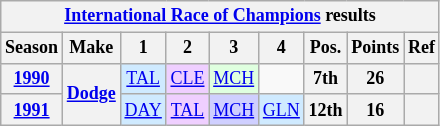<table class="wikitable" style="text-align:center; font-size:75%">
<tr>
<th colspan=9><a href='#'>International Race of Champions</a> results</th>
</tr>
<tr>
<th>Season</th>
<th>Make</th>
<th>1</th>
<th>2</th>
<th>3</th>
<th>4</th>
<th>Pos.</th>
<th>Points</th>
<th>Ref</th>
</tr>
<tr>
<th><a href='#'>1990</a></th>
<th rowspan=2><a href='#'>Dodge</a></th>
<td style="background:#CFEAFF;"><a href='#'>TAL</a><br></td>
<td style="background:#EFCFFF;"><a href='#'>CLE</a><br></td>
<td style="background:#DFFFDF;"><a href='#'>MCH</a><br></td>
<td></td>
<th>7th</th>
<th>26</th>
<th></th>
</tr>
<tr>
<th><a href='#'>1991</a></th>
<td style="background:#CFEAFF;"><a href='#'>DAY</a><br></td>
<td style="background:#EFCFFF;"><a href='#'>TAL</a><br></td>
<td style="background:#CFCFFF;"><a href='#'>MCH</a><br></td>
<td style="background:#CFEAFF;"><a href='#'>GLN</a><br></td>
<th>12th</th>
<th>16</th>
<th></th>
</tr>
</table>
